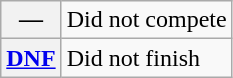<table class="wikitable">
<tr>
<th scope="row">—</th>
<td>Did not compete</td>
</tr>
<tr>
<th scope="row"><a href='#'>DNF</a></th>
<td>Did not finish</td>
</tr>
</table>
